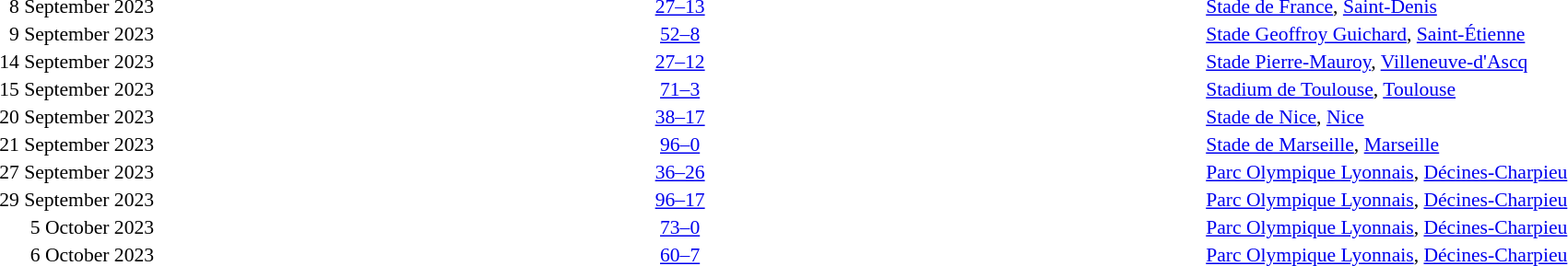<table style="width:100%" cellspacing="1">
<tr>
<th width=15%></th>
<th width=25%></th>
<th width=10%></th>
<th width=25%></th>
</tr>
<tr style=font-size:90%>
<td align=right>8 September 2023</td>
<td align=right></td>
<td align=center><a href='#'>27–13</a></td>
<td></td>
<td><a href='#'>Stade de France</a>, <a href='#'>Saint-Denis</a></td>
</tr>
<tr style=font-size:90%>
<td align=right>9 September 2023</td>
<td align=right></td>
<td align=center><a href='#'>52–8</a></td>
<td></td>
<td><a href='#'>Stade Geoffroy Guichard</a>, <a href='#'>Saint-Étienne</a></td>
</tr>
<tr style=font-size:90%>
<td align=right>14 September 2023</td>
<td align=right></td>
<td align=center><a href='#'>27–12</a></td>
<td></td>
<td><a href='#'>Stade Pierre-Mauroy</a>, <a href='#'>Villeneuve-d'Ascq</a></td>
</tr>
<tr style=font-size:90%>
<td align=right>15 September 2023</td>
<td align=right></td>
<td align=center><a href='#'>71–3</a></td>
<td></td>
<td><a href='#'>Stadium de Toulouse</a>, <a href='#'>Toulouse</a></td>
</tr>
<tr style=font-size:90%>
<td align=right>20 September 2023</td>
<td align=right></td>
<td align=center><a href='#'>38–17</a></td>
<td></td>
<td><a href='#'>Stade de Nice</a>, <a href='#'>Nice</a></td>
</tr>
<tr style=font-size:90%>
<td align=right>21 September 2023</td>
<td align=right></td>
<td align=center><a href='#'>96–0</a></td>
<td></td>
<td><a href='#'>Stade de Marseille</a>, <a href='#'>Marseille</a></td>
</tr>
<tr style=font-size:90%>
<td align=right>27 September 2023</td>
<td align=right></td>
<td align=center><a href='#'>36–26</a></td>
<td></td>
<td><a href='#'>Parc Olympique Lyonnais</a>, <a href='#'>Décines-Charpieu</a></td>
</tr>
<tr style=font-size:90%>
<td align=right>29 September 2023</td>
<td align=right></td>
<td align=center><a href='#'>96–17</a></td>
<td></td>
<td><a href='#'>Parc Olympique Lyonnais</a>, <a href='#'>Décines-Charpieu</a></td>
</tr>
<tr style=font-size:90%>
<td align=right>5 October 2023</td>
<td align=right></td>
<td align=center><a href='#'>73–0</a></td>
<td></td>
<td><a href='#'>Parc Olympique Lyonnais</a>, <a href='#'>Décines-Charpieu</a></td>
</tr>
<tr style=font-size:90%>
<td align=right>6 October 2023</td>
<td align=right></td>
<td align=center><a href='#'>60–7</a></td>
<td></td>
<td><a href='#'>Parc Olympique Lyonnais</a>, <a href='#'>Décines-Charpieu</a></td>
</tr>
</table>
